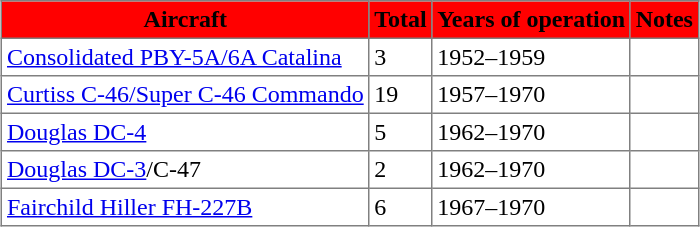<table class="toccolours sortable" border="1" cellpadding="3" style="margin:1em auto; border-collapse:collapse">
<tr bgcolor=red>
<th>Aircraft</th>
<th>Total</th>
<th>Years of operation</th>
<th>Notes</th>
</tr>
<tr>
<td><a href='#'>Consolidated PBY-5A/6A Catalina</a></td>
<td>3</td>
<td>1952–1959</td>
<td></td>
</tr>
<tr>
<td><a href='#'>Curtiss C-46/Super C-46 Commando</a></td>
<td>19</td>
<td>1957–1970</td>
<td></td>
</tr>
<tr>
<td><a href='#'>Douglas DC-4</a></td>
<td>5</td>
<td>1962–1970</td>
<td></td>
</tr>
<tr>
<td><a href='#'>Douglas DC-3</a>/C-47</td>
<td>2</td>
<td>1962–1970</td>
<td></td>
</tr>
<tr>
<td><a href='#'>Fairchild Hiller FH-227B</a></td>
<td>6</td>
<td>1967–1970</td>
<td></td>
</tr>
</table>
